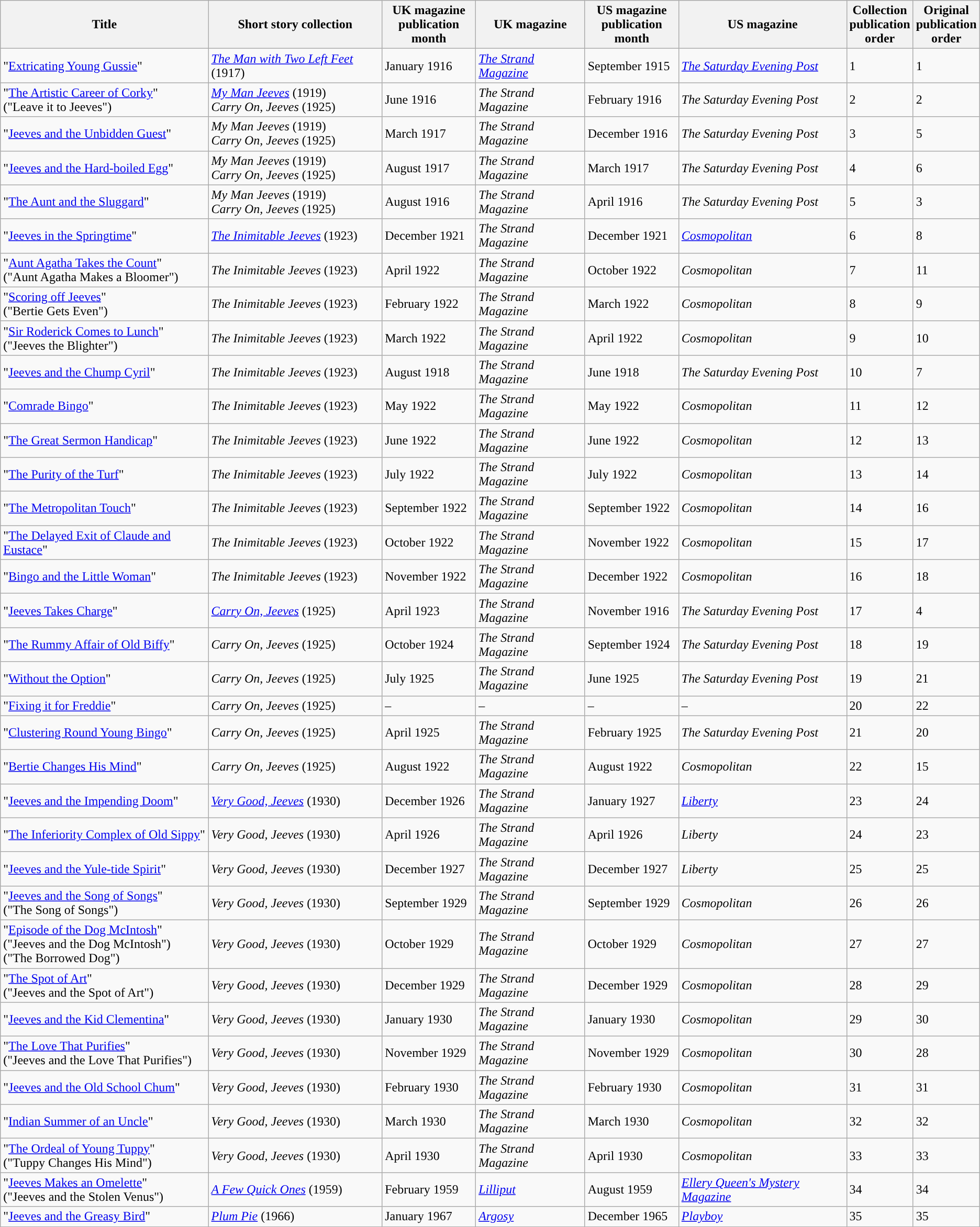<table class="wikitable sortable">
<tr>
<th>Title</th>
<th>Short story collection</th>
<th style="width: 7em;">UK magazine publication month</th>
<th>UK magazine</th>
<th style="width: 7em;">US magazine publication month</th>
<th>US magazine</th>
<th style="width: 1em;">Collection publication order</th>
<th style="width: 1em;">Original publication order</th>
</tr>
<tr>
<td>"<a href='#'>Extricating Young Gussie</a>"</td>
<td data-sort-value="1917"><em><a href='#'>The Man with Two Left Feet</a></em> (1917)</td>
<td data-sort-value="1916-01">January 1916</td>
<td data-sort-value="Strand"><em><a href='#'>The Strand Magazine</a></em></td>
<td data-sort-value="1915-09">September 1915</td>
<td data-sort-value="Saturday"><em><a href='#'>The Saturday Evening Post</a></em></td>
<td>1</td>
<td>1</td>
</tr>
<tr>
<td>"<a href='#'>The Artistic Career of Corky</a>"<br>("Leave it to Jeeves")</td>
<td data-sort-value="1919"><em><a href='#'>My Man Jeeves</a></em> (1919)<br><em>Carry On, Jeeves</em> (1925)<br></td>
<td data-sort-value="1916-06">June 1916</td>
<td data-sort-value="Strand"><em>The Strand Magazine</em></td>
<td data-sort-value="1916-02">February 1916</td>
<td data-sort-value="Saturday"><em>The Saturday Evening Post</em></td>
<td>2</td>
<td>2</td>
</tr>
<tr>
<td>"<a href='#'>Jeeves and the Unbidden Guest</a>"</td>
<td data-sort-value="1919"><em>My Man Jeeves</em> (1919)<br><em>Carry On, Jeeves</em> (1925)</td>
<td data-sort-value="1917-03">March 1917</td>
<td data-sort-value="Strand"><em>The Strand Magazine</em></td>
<td data-sort-value="1916-12">December 1916</td>
<td data-sort-value="Saturday"><em>The Saturday Evening Post</em></td>
<td>3</td>
<td>5</td>
</tr>
<tr>
<td>"<a href='#'>Jeeves and the Hard-boiled Egg</a>"</td>
<td data-sort-value="1919"><em>My Man Jeeves</em> (1919)<br><em>Carry On, Jeeves</em> (1925)</td>
<td data-sort-value="1917-08">August 1917</td>
<td data-sort-value="Strand"><em>The Strand Magazine</em></td>
<td data-sort-value="1917-03">March 1917</td>
<td data-sort-value="Saturday"><em>The Saturday Evening Post</em></td>
<td>4</td>
<td>6</td>
</tr>
<tr>
<td>"<a href='#'>The Aunt and the Sluggard</a>"</td>
<td data-sort-value="1919"><em>My Man Jeeves</em> (1919)<br><em>Carry On, Jeeves</em> (1925)</td>
<td data-sort-value="1916-08">August 1916</td>
<td data-sort-value="Strand"><em>The Strand Magazine</em></td>
<td data-sort-value="1916-04">April 1916</td>
<td data-sort-value="Saturday"><em>The Saturday Evening Post</em></td>
<td>5</td>
<td>3</td>
</tr>
<tr>
<td>"<a href='#'>Jeeves in the Springtime</a>"</td>
<td data-sort-value="1923"><em><a href='#'>The Inimitable Jeeves</a></em> (1923)</td>
<td data-sort-value="1921-12">December 1921</td>
<td data-sort-value="Strand"><em>The Strand Magazine</em></td>
<td data-sort-value="1921-12">December 1921</td>
<td><em><a href='#'>Cosmopolitan</a></em></td>
<td>6</td>
<td>8</td>
</tr>
<tr>
<td>"<a href='#'>Aunt Agatha Takes the Count</a>"<br>("Aunt Agatha Makes a Bloomer")</td>
<td data-sort-value="1923"><em>The Inimitable Jeeves</em> (1923)</td>
<td data-sort-value="1922-04">April 1922</td>
<td data-sort-value="Strand"><em>The Strand Magazine</em></td>
<td data-sort-value="1922-10">October 1922</td>
<td><em>Cosmopolitan</em></td>
<td>7</td>
<td>11</td>
</tr>
<tr>
<td>"<a href='#'>Scoring off Jeeves</a>"<br>("Bertie Gets Even")</td>
<td data-sort-value="1923"><em>The Inimitable Jeeves</em> (1923)</td>
<td data-sort-value="1922-02">February 1922</td>
<td data-sort-value="Strand"><em>The Strand Magazine</em></td>
<td data-sort-value="1922-03">March 1922</td>
<td><em>Cosmopolitan</em></td>
<td>8</td>
<td>9</td>
</tr>
<tr>
<td>"<a href='#'>Sir Roderick Comes to Lunch</a>"<br>("Jeeves the Blighter")</td>
<td data-sort-value="1923"><em>The Inimitable Jeeves</em> (1923)</td>
<td data-sort-value="1922-03">March 1922</td>
<td data-sort-value="Strand"><em>The Strand Magazine</em></td>
<td data-sort-value="1922-04">April 1922</td>
<td><em>Cosmopolitan</em></td>
<td>9</td>
<td>10</td>
</tr>
<tr>
<td>"<a href='#'>Jeeves and the Chump Cyril</a>"</td>
<td data-sort-value="1923"><em>The Inimitable Jeeves</em> (1923)</td>
<td data-sort-value="1918-08">August 1918</td>
<td data-sort-value="Strand"><em>The Strand Magazine</em></td>
<td data-sort-value="1918-06">June 1918</td>
<td data-sort-value="Saturday"><em>The Saturday Evening Post</em></td>
<td>10</td>
<td>7</td>
</tr>
<tr>
<td>"<a href='#'>Comrade Bingo</a>"</td>
<td data-sort-value="1923"><em>The Inimitable Jeeves</em> (1923)</td>
<td data-sort-value="1922-05">May 1922</td>
<td data-sort-value="Strand"><em>The Strand Magazine</em></td>
<td data-sort-value="1922-05">May 1922</td>
<td><em>Cosmopolitan</em></td>
<td>11</td>
<td>12</td>
</tr>
<tr>
<td>"<a href='#'>The Great Sermon Handicap</a>"</td>
<td data-sort-value="1923"><em>The Inimitable Jeeves</em> (1923)</td>
<td data-sort-value="1922-06">June 1922</td>
<td data-sort-value="Strand"><em>The Strand Magazine</em></td>
<td data-sort-value="1922-06">June 1922</td>
<td><em>Cosmopolitan</em></td>
<td>12</td>
<td>13</td>
</tr>
<tr>
<td>"<a href='#'>The Purity of the Turf</a>"</td>
<td data-sort-value="1923"><em>The Inimitable Jeeves</em> (1923)</td>
<td data-sort-value="1922-07">July 1922</td>
<td data-sort-value="Strand"><em>The Strand Magazine</em></td>
<td data-sort-value="1922-07">July 1922</td>
<td><em>Cosmopolitan</em></td>
<td>13</td>
<td>14</td>
</tr>
<tr>
<td>"<a href='#'>The Metropolitan Touch</a>"</td>
<td data-sort-value="1923"><em>The Inimitable Jeeves</em> (1923)</td>
<td data-sort-value="1922-09">September 1922</td>
<td data-sort-value="Strand"><em>The Strand Magazine</em></td>
<td data-sort-value="1922-09">September 1922</td>
<td><em>Cosmopolitan</em></td>
<td>14</td>
<td>16</td>
</tr>
<tr>
<td>"<a href='#'>The Delayed Exit of Claude and Eustace</a>"</td>
<td data-sort-value="1923"><em>The Inimitable Jeeves</em> (1923)</td>
<td data-sort-value="1922-10">October 1922</td>
<td data-sort-value="Strand"><em>The Strand Magazine</em></td>
<td data-sort-value="1922-11">November 1922</td>
<td><em>Cosmopolitan</em></td>
<td>15</td>
<td>17</td>
</tr>
<tr>
<td>"<a href='#'>Bingo and the Little Woman</a>"</td>
<td data-sort-value="1923"><em>The Inimitable Jeeves</em> (1923)</td>
<td data-sort-value="1922-11">November 1922</td>
<td data-sort-value="Strand"><em>The Strand Magazine</em></td>
<td data-sort-value="1922-12">December 1922</td>
<td><em>Cosmopolitan</em></td>
<td>16</td>
<td>18</td>
</tr>
<tr>
<td>"<a href='#'>Jeeves Takes Charge</a>"</td>
<td data-sort-value="1925"><em><a href='#'>Carry On, Jeeves</a></em> (1925)</td>
<td data-sort-value="1923-04">April 1923</td>
<td data-sort-value="Strand"><em>The Strand Magazine</em></td>
<td data-sort-value="1916-11">November 1916</td>
<td data-sort-value="Saturday"><em>The Saturday Evening Post</em></td>
<td>17</td>
<td>4</td>
</tr>
<tr>
<td>"<a href='#'>The Rummy Affair of Old Biffy</a>"</td>
<td data-sort-value="1925"><em>Carry On, Jeeves</em> (1925)</td>
<td data-sort-value="1924-10">October 1924</td>
<td data-sort-value="Strand"><em>The Strand Magazine</em></td>
<td data-sort-value="1924-09">September 1924</td>
<td data-sort-value="Saturday"><em>The Saturday Evening Post</em></td>
<td>18</td>
<td>19</td>
</tr>
<tr>
<td>"<a href='#'>Without the Option</a>"</td>
<td data-sort-value="1925"><em>Carry On, Jeeves</em> (1925)</td>
<td data-sort-value="1925-07">July 1925</td>
<td data-sort-value="Strand"><em>The Strand Magazine</em></td>
<td data-sort-value="1925-06">June 1925</td>
<td data-sort-value="Saturday"><em>The Saturday Evening Post</em></td>
<td>19</td>
<td>21</td>
</tr>
<tr>
<td>"<a href='#'>Fixing it for Freddie</a>"</td>
<td data-sort-value="1925"><em>Carry On, Jeeves</em> (1925)</td>
<td data-sort-value="9999">–</td>
<td data-sort-value="zz">–</td>
<td data-sort-value="9999">–</td>
<td data-sort-value="zz">–</td>
<td>20</td>
<td>22</td>
</tr>
<tr>
<td>"<a href='#'>Clustering Round Young Bingo</a>"</td>
<td data-sort-value="1925"><em>Carry On, Jeeves</em> (1925)</td>
<td data-sort-value="1925-04">April 1925</td>
<td data-sort-value="Strand"><em>The Strand Magazine</em></td>
<td data-sort-value="1925-02">February 1925</td>
<td data-sort-value="Saturday"><em>The Saturday Evening Post</em></td>
<td>21</td>
<td>20</td>
</tr>
<tr>
<td>"<a href='#'>Bertie Changes His Mind</a>"</td>
<td data-sort-value="1925"><em>Carry On, Jeeves</em> (1925)</td>
<td data-sort-value="1922-08">August 1922</td>
<td data-sort-value="Strand"><em>The Strand Magazine</em></td>
<td data-sort-value="1922-08">August 1922</td>
<td><em>Cosmopolitan</em></td>
<td>22</td>
<td>15</td>
</tr>
<tr>
<td>"<a href='#'>Jeeves and the Impending Doom</a>"</td>
<td data-sort-value="1930"><em><a href='#'>Very Good, Jeeves</a></em> (1930)</td>
<td data-sort-value="1926-12">December 1926</td>
<td data-sort-value="Strand"><em>The Strand Magazine</em></td>
<td data-sort-value="1927-01">January 1927</td>
<td><em><a href='#'>Liberty</a></em></td>
<td>23</td>
<td>24</td>
</tr>
<tr>
<td>"<a href='#'>The Inferiority Complex of Old Sippy</a>"</td>
<td data-sort-value="1930"><em>Very Good, Jeeves</em> (1930)</td>
<td data-sort-value="1926-04">April 1926</td>
<td data-sort-value="Strand"><em>The Strand Magazine</em></td>
<td data-sort-value="1926-04">April 1926</td>
<td><em>Liberty</em></td>
<td>24</td>
<td>23</td>
</tr>
<tr>
<td>"<a href='#'>Jeeves and the Yule-tide Spirit</a>"</td>
<td data-sort-value="1930"><em>Very Good, Jeeves</em> (1930)</td>
<td data-sort-value="1927-12">December 1927</td>
<td data-sort-value="Strand"><em>The Strand Magazine</em></td>
<td data-sort-value="1927-12">December 1927</td>
<td><em>Liberty</em></td>
<td>25</td>
<td>25</td>
</tr>
<tr>
<td>"<a href='#'>Jeeves and the Song of Songs</a>"<br>("The Song of Songs")</td>
<td data-sort-value="1930"><em>Very Good, Jeeves</em> (1930)</td>
<td data-sort-value="1929-09">September 1929</td>
<td data-sort-value="Strand"><em>The Strand Magazine</em></td>
<td data-sort-value="1929-09">September 1929</td>
<td><em>Cosmopolitan</em></td>
<td>26</td>
<td>26</td>
</tr>
<tr>
<td>"<a href='#'>Episode of the Dog McIntosh</a>"<br>("Jeeves and the Dog McIntosh")<br>("The Borrowed Dog")</td>
<td data-sort-value="1930"><em>Very Good, Jeeves</em> (1930)</td>
<td data-sort-value="1929-10">October 1929</td>
<td data-sort-value="Strand"><em>The Strand Magazine</em></td>
<td data-sort-value="1929-10">October 1929</td>
<td><em>Cosmopolitan</em></td>
<td>27</td>
<td>27</td>
</tr>
<tr>
<td>"<a href='#'>The Spot of Art</a>"<br>("Jeeves and the Spot of Art")</td>
<td data-sort-value="1930"><em>Very Good, Jeeves</em> (1930)</td>
<td data-sort-value="1929-12">December 1929</td>
<td data-sort-value="Strand"><em>The Strand Magazine</em></td>
<td data-sort-value="1929-12">December 1929</td>
<td><em>Cosmopolitan</em></td>
<td>28</td>
<td>29</td>
</tr>
<tr>
<td>"<a href='#'>Jeeves and the Kid Clementina</a>"</td>
<td data-sort-value="1930"><em>Very Good, Jeeves</em> (1930)</td>
<td data-sort-value="1930-01">January 1930</td>
<td data-sort-value="Strand"><em>The Strand Magazine</em></td>
<td data-sort-value="1930-01">January 1930</td>
<td><em>Cosmopolitan</em></td>
<td>29</td>
<td>30</td>
</tr>
<tr>
<td>"<a href='#'>The Love That Purifies</a>"<br>("Jeeves and the Love That Purifies")</td>
<td data-sort-value="1930"><em>Very Good, Jeeves</em> (1930)</td>
<td data-sort-value="1929-11">November 1929</td>
<td data-sort-value="Strand"><em>The Strand Magazine</em></td>
<td data-sort-value="1929-11">November 1929</td>
<td><em>Cosmopolitan</em></td>
<td>30</td>
<td>28</td>
</tr>
<tr>
<td>"<a href='#'>Jeeves and the Old School Chum</a>"</td>
<td data-sort-value="1930"><em>Very Good, Jeeves</em> (1930)</td>
<td data-sort-value="1930-02">February 1930</td>
<td data-sort-value="Strand"><em>The Strand Magazine</em></td>
<td data-sort-value="1930-02">February 1930</td>
<td><em>Cosmopolitan</em></td>
<td>31</td>
<td>31</td>
</tr>
<tr>
<td>"<a href='#'>Indian Summer of an Uncle</a>"</td>
<td data-sort-value="1930"><em>Very Good, Jeeves</em> (1930)</td>
<td data-sort-value="1930-03">March 1930</td>
<td data-sort-value="Strand"><em>The Strand Magazine</em></td>
<td data-sort-value="1930-03">March 1930</td>
<td><em>Cosmopolitan</em></td>
<td>32</td>
<td>32</td>
</tr>
<tr>
<td>"<a href='#'>The Ordeal of Young Tuppy</a>"<br>("Tuppy Changes His Mind")</td>
<td data-sort-value="1930"><em>Very Good, Jeeves</em> (1930)</td>
<td data-sort-value="1930-04">April 1930</td>
<td data-sort-value="Strand"><em>The Strand Magazine</em></td>
<td data-sort-value="1930-04">April 1930</td>
<td><em>Cosmopolitan</em></td>
<td>33</td>
<td>33</td>
</tr>
<tr>
<td>"<a href='#'>Jeeves Makes an Omelette</a>"<br>("Jeeves and the Stolen Venus")</td>
<td data-sort-value="1959"><em><a href='#'>A Few Quick Ones</a></em> (1959)</td>
<td data-sort-value="1959-02">February 1959</td>
<td><em><a href='#'>Lilliput</a></em></td>
<td data-sort-value="1959-08">August 1959</td>
<td><em><a href='#'>Ellery Queen's Mystery Magazine</a></em></td>
<td>34</td>
<td>34</td>
</tr>
<tr>
<td>"<a href='#'>Jeeves and the Greasy Bird</a>"</td>
<td data-sort-value="1966"><em><a href='#'>Plum Pie</a></em> (1966)</td>
<td data-sort-value="1967-01">January 1967</td>
<td><em><a href='#'>Argosy</a></em></td>
<td data-sort-value="1965-12">December 1965</td>
<td><em><a href='#'>Playboy</a></em></td>
<td>35</td>
<td>35</td>
</tr>
</table>
